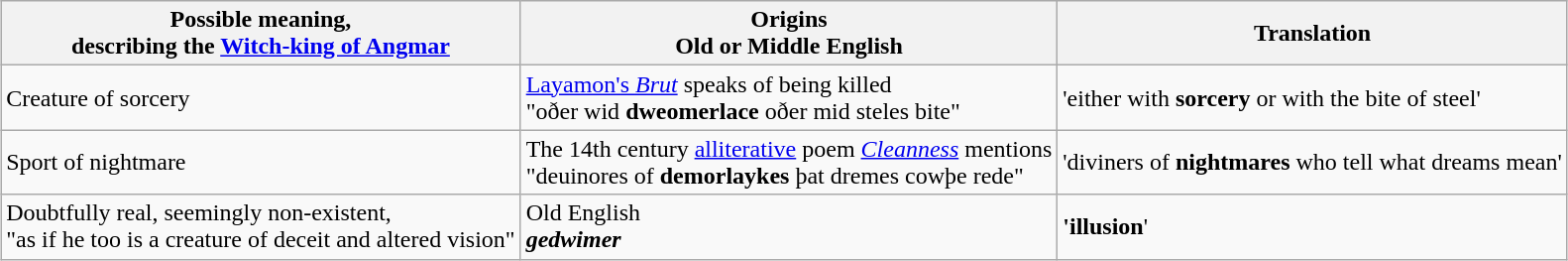<table class="wikitable" style="margin: 1em auto;">
<tr>
<th>Possible meaning,<br>describing the <a href='#'>Witch-king of Angmar</a></th>
<th>Origins<br>Old or Middle English</th>
<th>Translation</th>
</tr>
<tr>
<td>Creature of sorcery</td>
<td><a href='#'>Layamon's <em>Brut</em></a> speaks of being killed<br>"oðer wid <strong>dweomerlace</strong> oðer mid steles bite"</td>
<td>'either with <strong>sorcery</strong> or with the bite of steel'</td>
</tr>
<tr>
<td>Sport of nightmare</td>
<td>The 14th century <a href='#'>alliterative</a> poem <em><a href='#'>Cleanness</a></em> mentions<br>"deuinores of <strong>demorlaykes</strong> þat dremes cowþe rede"</td>
<td>'diviners of <strong>nightmares</strong> who tell what dreams mean'</td>
</tr>
<tr>
<td>Doubtfully real, seemingly non-existent,<br>"as if he too is a creature of deceit and altered vision"</td>
<td>Old English<br><strong><em>gedwimer</em></strong></td>
<td><strong>'illusion</strong>'</td>
</tr>
</table>
